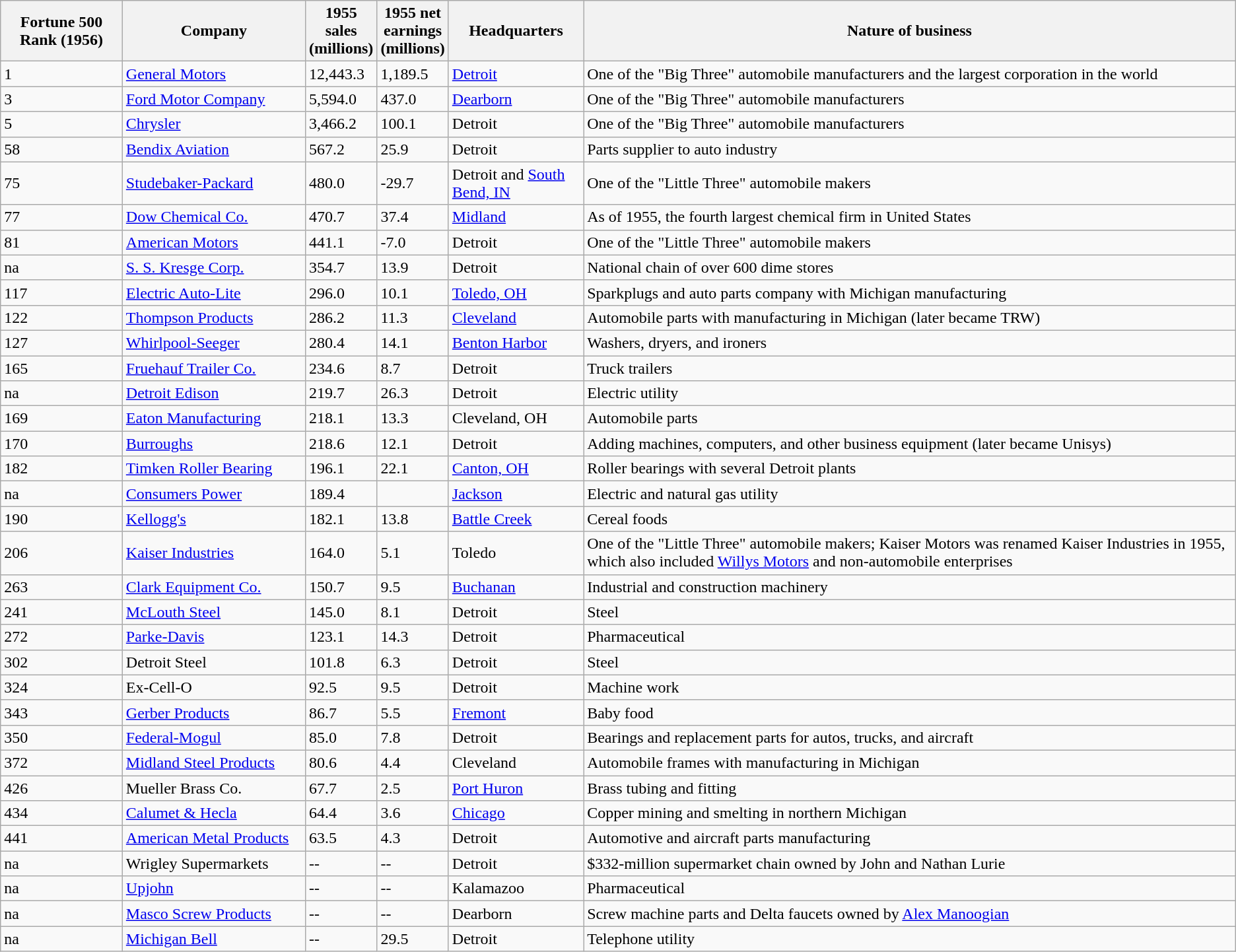<table class="wikitable sortable">
<tr>
<th bgcolor="#DDDDFF" width="10%">Fortune 500 Rank (1956)</th>
<th bgcolor="#DDDDFF" width="15%">Company</th>
<th bgcolor="#DDDDFF" width="5%">1955 sales (millions)</th>
<th bgcolor="#DDDDFF" width="5%">1955 net earnings (millions)</th>
<th bgcolor="#DDDDFF" width="11%">Headquarters</th>
<th bgcolor="#DDDDFF" width="60%">Nature of business</th>
</tr>
<tr align="left">
<td>1</td>
<td><a href='#'>General Motors</a></td>
<td>12,443.3</td>
<td>1,189.5</td>
<td><a href='#'>Detroit</a></td>
<td>One of the "Big Three" automobile manufacturers and the largest corporation in the world</td>
</tr>
<tr align="left">
<td>3</td>
<td><a href='#'>Ford Motor Company</a></td>
<td>5,594.0</td>
<td>437.0</td>
<td><a href='#'>Dearborn</a></td>
<td>One of the "Big Three" automobile manufacturers</td>
</tr>
<tr align="left">
<td>5</td>
<td><a href='#'>Chrysler</a></td>
<td>3,466.2</td>
<td>100.1</td>
<td>Detroit</td>
<td>One of the "Big Three" automobile manufacturers</td>
</tr>
<tr align="left">
<td>58</td>
<td><a href='#'>Bendix Aviation</a></td>
<td>567.2</td>
<td>25.9</td>
<td>Detroit</td>
<td>Parts supplier to auto industry</td>
</tr>
<tr align="left">
<td>75</td>
<td><a href='#'>Studebaker-Packard</a></td>
<td>480.0</td>
<td>-29.7</td>
<td>Detroit and <a href='#'>South Bend, IN</a></td>
<td>One of the "Little Three" automobile makers</td>
</tr>
<tr align="left">
<td>77</td>
<td><a href='#'>Dow Chemical Co.</a></td>
<td>470.7</td>
<td>37.4</td>
<td><a href='#'>Midland</a></td>
<td>As of 1955, the fourth largest chemical firm in United States</td>
</tr>
<tr align="left">
<td>81</td>
<td><a href='#'>American Motors</a></td>
<td>441.1</td>
<td>-7.0</td>
<td>Detroit</td>
<td>One of the "Little Three" automobile makers</td>
</tr>
<tr align="left">
<td>na</td>
<td><a href='#'>S. S. Kresge Corp.</a></td>
<td>354.7</td>
<td>13.9</td>
<td>Detroit</td>
<td>National chain of over 600 dime stores</td>
</tr>
<tr align="left">
<td>117</td>
<td><a href='#'>Electric Auto-Lite</a></td>
<td>296.0</td>
<td>10.1</td>
<td><a href='#'>Toledo, OH</a></td>
<td>Sparkplugs and auto parts company with Michigan manufacturing</td>
</tr>
<tr align="left">
<td>122</td>
<td><a href='#'>Thompson Products</a></td>
<td>286.2</td>
<td>11.3</td>
<td><a href='#'>Cleveland</a></td>
<td>Automobile parts with manufacturing in Michigan (later became TRW)</td>
</tr>
<tr align="left">
<td>127</td>
<td><a href='#'>Whirlpool-Seeger</a></td>
<td>280.4</td>
<td>14.1</td>
<td><a href='#'>Benton Harbor</a></td>
<td>Washers, dryers, and ironers</td>
</tr>
<tr align="left">
<td>165</td>
<td><a href='#'>Fruehauf Trailer Co.</a></td>
<td>234.6</td>
<td>8.7</td>
<td>Detroit</td>
<td>Truck trailers</td>
</tr>
<tr align="left">
<td>na</td>
<td><a href='#'>Detroit Edison</a></td>
<td>219.7</td>
<td>26.3</td>
<td>Detroit</td>
<td>Electric utility</td>
</tr>
<tr align="left">
<td>169</td>
<td><a href='#'>Eaton Manufacturing</a></td>
<td>218.1</td>
<td>13.3</td>
<td>Cleveland, OH</td>
<td>Automobile parts</td>
</tr>
<tr align="left">
<td>170</td>
<td><a href='#'>Burroughs</a></td>
<td>218.6</td>
<td>12.1</td>
<td>Detroit</td>
<td>Adding machines, computers, and other business equipment (later became Unisys)</td>
</tr>
<tr align="left">
<td>182</td>
<td><a href='#'>Timken Roller Bearing</a></td>
<td>196.1</td>
<td>22.1</td>
<td><a href='#'>Canton, OH</a></td>
<td>Roller bearings with several Detroit plants</td>
</tr>
<tr align="left">
<td>na</td>
<td><a href='#'>Consumers Power</a></td>
<td>189.4</td>
<td></td>
<td><a href='#'>Jackson</a></td>
<td>Electric and natural gas utility</td>
</tr>
<tr align="left">
<td>190</td>
<td><a href='#'>Kellogg's</a></td>
<td>182.1</td>
<td>13.8</td>
<td><a href='#'>Battle Creek</a></td>
<td>Cereal foods</td>
</tr>
<tr align="left">
<td>206</td>
<td><a href='#'>Kaiser Industries</a></td>
<td>164.0</td>
<td>5.1</td>
<td>Toledo</td>
<td>One of the "Little Three" automobile makers; Kaiser Motors was renamed Kaiser Industries in 1955, which also included <a href='#'>Willys Motors</a> and non-automobile enterprises</td>
</tr>
<tr align="left">
<td>263</td>
<td><a href='#'>Clark Equipment Co.</a></td>
<td>150.7</td>
<td>9.5</td>
<td><a href='#'>Buchanan</a></td>
<td>Industrial and construction machinery</td>
</tr>
<tr align="left">
<td>241</td>
<td><a href='#'>McLouth Steel</a></td>
<td>145.0</td>
<td>8.1</td>
<td>Detroit</td>
<td>Steel</td>
</tr>
<tr align="left">
<td>272</td>
<td><a href='#'>Parke-Davis</a></td>
<td>123.1</td>
<td>14.3</td>
<td>Detroit</td>
<td>Pharmaceutical</td>
</tr>
<tr align="left">
<td>302</td>
<td>Detroit Steel</td>
<td>101.8</td>
<td>6.3</td>
<td>Detroit</td>
<td>Steel</td>
</tr>
<tr align="left">
<td>324</td>
<td>Ex-Cell-O</td>
<td>92.5</td>
<td>9.5</td>
<td>Detroit</td>
<td>Machine work</td>
</tr>
<tr align="left">
<td>343</td>
<td><a href='#'>Gerber Products</a></td>
<td>86.7</td>
<td>5.5</td>
<td><a href='#'>Fremont</a></td>
<td>Baby food</td>
</tr>
<tr align="left">
<td>350</td>
<td><a href='#'>Federal-Mogul</a></td>
<td>85.0</td>
<td>7.8</td>
<td>Detroit</td>
<td>Bearings and replacement parts for autos, trucks, and aircraft</td>
</tr>
<tr align="left">
<td>372</td>
<td><a href='#'>Midland Steel Products</a></td>
<td>80.6</td>
<td>4.4</td>
<td>Cleveland</td>
<td>Automobile frames with manufacturing in Michigan</td>
</tr>
<tr align="left">
<td>426</td>
<td>Mueller Brass Co.</td>
<td>67.7</td>
<td>2.5</td>
<td><a href='#'>Port Huron</a></td>
<td>Brass tubing and fitting</td>
</tr>
<tr align="left">
<td>434</td>
<td><a href='#'>Calumet & Hecla</a></td>
<td>64.4</td>
<td>3.6</td>
<td><a href='#'>Chicago</a></td>
<td>Copper mining and smelting in northern Michigan</td>
</tr>
<tr align="left">
<td>441</td>
<td><a href='#'>American Metal Products</a></td>
<td>63.5</td>
<td>4.3</td>
<td>Detroit</td>
<td>Automotive and aircraft parts manufacturing</td>
</tr>
<tr align="left">
<td>na</td>
<td>Wrigley Supermarkets</td>
<td>--</td>
<td>--</td>
<td>Detroit</td>
<td>$332-million supermarket chain owned by John and Nathan Lurie</td>
</tr>
<tr align="left">
<td>na</td>
<td><a href='#'>Upjohn</a></td>
<td>--</td>
<td>--</td>
<td>Kalamazoo</td>
<td>Pharmaceutical</td>
</tr>
<tr align="left">
<td>na</td>
<td><a href='#'>Masco Screw Products</a></td>
<td>--</td>
<td>--</td>
<td>Dearborn</td>
<td>Screw machine parts and Delta faucets owned by <a href='#'>Alex Manoogian</a></td>
</tr>
<tr align="left">
<td>na</td>
<td><a href='#'>Michigan Bell</a></td>
<td>--</td>
<td>29.5</td>
<td>Detroit</td>
<td>Telephone utility</td>
</tr>
</table>
